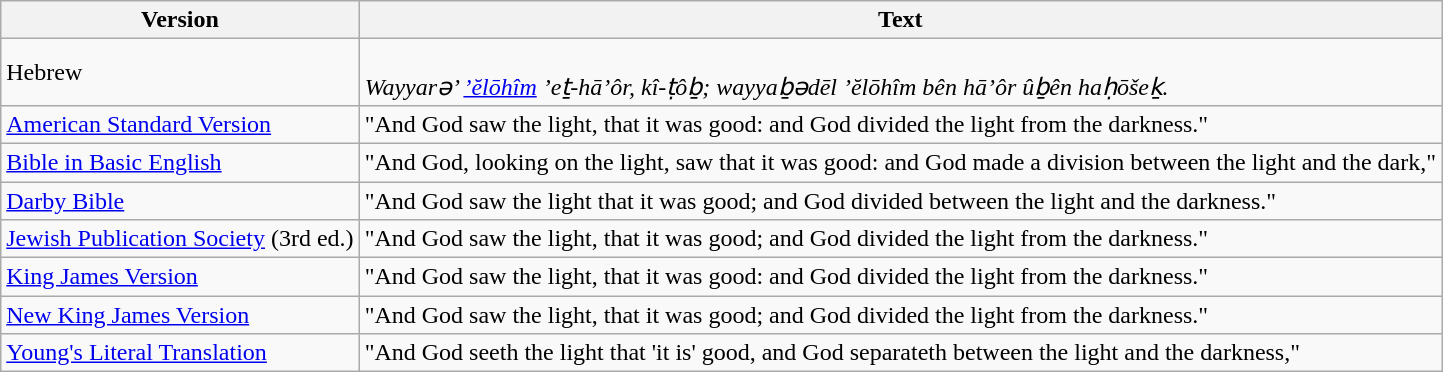<table class="wikitable">
<tr>
<th>Version</th>
<th>Text</th>
</tr>
<tr>
<td>Hebrew</td>
<td><br><em>Wayyarə’ <a href='#'>’ĕlōhîm</a> ’eṯ-hā’ôr, kî-ṭôḇ; wayyaḇədēl ’ĕlōhîm bên hā’ôr ûḇên haḥōšeḵ.</em></td>
</tr>
<tr>
<td><a href='#'>American Standard Version</a></td>
<td>"And God saw the light, that it was good: and God divided the light from the darkness."</td>
</tr>
<tr>
<td><a href='#'>Bible in Basic English</a></td>
<td>"And God, looking on the light, saw that it was good: and God made a division between the light and the dark,"</td>
</tr>
<tr>
<td><a href='#'>Darby Bible</a></td>
<td>"And God saw the light that it was good; and God divided between the light and the darkness."</td>
</tr>
<tr>
<td><a href='#'>Jewish Publication Society</a> (3rd ed.)</td>
<td>"And God saw the light, that it was good; and God divided the light from the darkness."</td>
</tr>
<tr>
<td><a href='#'>King James Version</a></td>
<td>"And God saw the light, that it was good: and God divided the light from the darkness."</td>
</tr>
<tr>
<td><a href='#'>New King James Version</a></td>
<td>"And God saw the light, that it was good; and God divided the light from the darkness."</td>
</tr>
<tr>
<td><a href='#'>Young's Literal Translation</a></td>
<td>"And God seeth the light that 'it is' good, and God separateth between the light and the darkness,"</td>
</tr>
</table>
